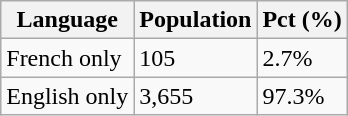<table class="wikitable">
<tr>
<th>Language</th>
<th>Population</th>
<th>Pct (%)</th>
</tr>
<tr>
<td>French only</td>
<td>105</td>
<td>2.7%</td>
</tr>
<tr>
<td>English only</td>
<td>3,655</td>
<td>97.3%<br></td>
</tr>
</table>
